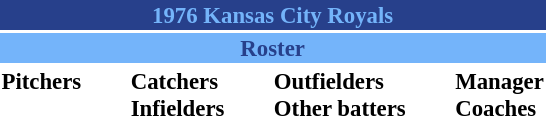<table class="toccolours" style="font-size: 95%;">
<tr>
<th colspan="10" style="background-color: #27408B; color: #74B4FA; text-align: center;">1976 Kansas City Royals</th>
</tr>
<tr>
<td colspan="10" style="background-color: #74B4FA; color: #27408B; text-align: center;"><strong>Roster</strong></td>
</tr>
<tr>
<td valign="top"><strong>Pitchers</strong><br>















</td>
<td width="25px"></td>
<td valign="top"><strong>Catchers</strong><br>



<strong>Infielders</strong>







</td>
<td width="25px"></td>
<td valign="top"><strong>Outfielders</strong><br>






<strong>Other batters</strong>
</td>
<td width="25px"></td>
<td valign="top"><strong>Manager</strong><br>
<strong>Coaches</strong>



</td>
</tr>
<tr>
</tr>
</table>
